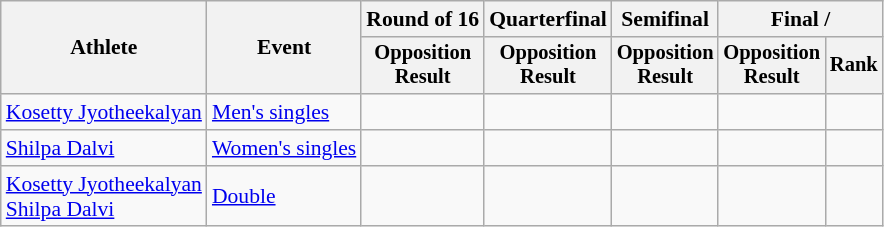<table class=wikitable style=font-size:90%;text-align:center>
<tr>
<th rowspan=2>Athlete</th>
<th rowspan=2>Event</th>
<th>Round of 16</th>
<th>Quarterfinal</th>
<th>Semifinal</th>
<th colspan=2>Final / </th>
</tr>
<tr style=font-size:95%>
<th>Opposition<br>Result</th>
<th>Opposition<br>Result</th>
<th>Opposition<br>Result</th>
<th>Opposition<br>Result</th>
<th>Rank</th>
</tr>
<tr>
<td align=left><a href='#'>Kosetty Jyotheekalyan</a></td>
<td align=left><a href='#'>Men's singles</a></td>
<td></td>
<td></td>
<td></td>
<td></td>
<td></td>
</tr>
<tr>
<td align=left><a href='#'>Shilpa Dalvi</a></td>
<td align=left><a href='#'>Women's singles</a></td>
<td></td>
<td></td>
<td></td>
<td></td>
<td></td>
</tr>
<tr>
<td align=left><a href='#'>Kosetty Jyotheekalyan</a><br><a href='#'>Shilpa Dalvi</a></td>
<td align=left><a href='#'>Double</a></td>
<td></td>
<td></td>
<td></td>
<td></td>
<td></td>
</tr>
</table>
